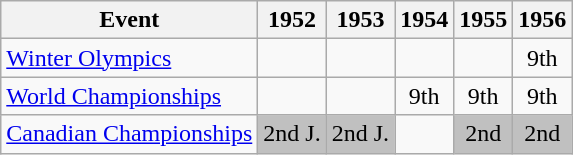<table class="wikitable">
<tr>
<th>Event</th>
<th>1952</th>
<th>1953</th>
<th>1954</th>
<th>1955</th>
<th>1956</th>
</tr>
<tr>
<td><a href='#'>Winter Olympics</a></td>
<td></td>
<td></td>
<td></td>
<td></td>
<td align="center">9th</td>
</tr>
<tr>
<td><a href='#'>World Championships</a></td>
<td></td>
<td></td>
<td align="center">9th</td>
<td align="center">9th</td>
<td align="center">9th</td>
</tr>
<tr>
<td><a href='#'>Canadian Championships</a></td>
<td align="center" bgcolor="silver">2nd J.</td>
<td align="center" bgcolor="silver">2nd J.</td>
<td></td>
<td align="center" bgcolor="silver">2nd</td>
<td align="center" bgcolor="silver">2nd</td>
</tr>
</table>
